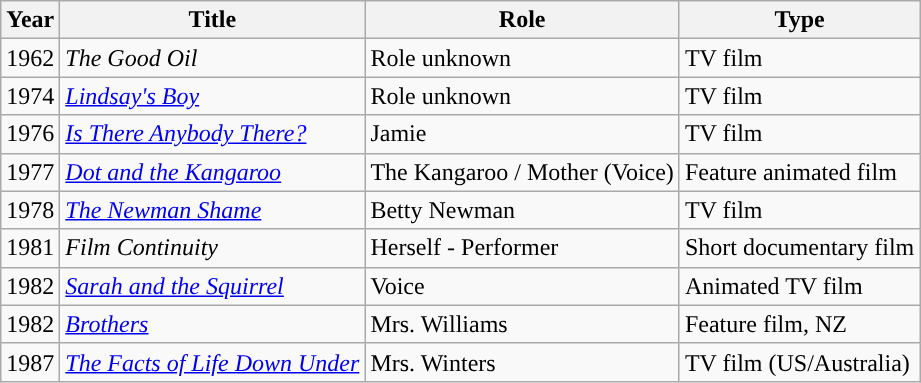<table class="wikitable">
<tr>
<th>Year</th>
<th>Title</th>
<th>Role</th>
<th>Type</th>
</tr>
<tr>
<td>1962</td>
<td><em>The Good Oil</em></td>
<td>Role unknown</td>
<td>TV film</td>
</tr>
<tr>
<td>1974</td>
<td><em><a href='#'>Lindsay's Boy</a></em></td>
<td>Role unknown</td>
<td>TV film</td>
</tr>
<tr>
<td>1976</td>
<td><em><a href='#'>Is There Anybody There?</a></em></td>
<td>Jamie</td>
<td>TV film</td>
</tr>
<tr>
<td>1977</td>
<td><em><a href='#'>Dot and the Kangaroo</a></em></td>
<td>The Kangaroo / Mother (Voice)</td>
<td>Feature animated film</td>
</tr>
<tr>
<td>1978</td>
<td><em><a href='#'>The Newman Shame</a></em></td>
<td>Betty Newman</td>
<td>TV film</td>
</tr>
<tr>
<td>1981</td>
<td><em>Film Continuity</em></td>
<td>Herself - Performer</td>
<td>Short documentary film</td>
</tr>
<tr>
<td>1982</td>
<td><em><a href='#'>Sarah and the Squirrel</a></em></td>
<td>Voice</td>
<td>Animated TV film</td>
</tr>
<tr>
<td>1982</td>
<td><em><a href='#'>Brothers</a></em></td>
<td>Mrs. Williams</td>
<td>Feature film, NZ</td>
</tr>
<tr>
<td>1987</td>
<td><em><a href='#'>The Facts of Life Down Under</a></em></td>
<td>Mrs. Winters</td>
<td>TV film (US/Australia)</td>
</tr>
</table>
